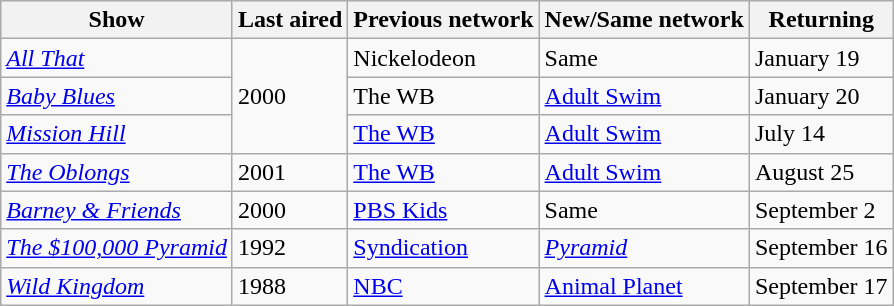<table class="wikitable">
<tr ">
<th>Show</th>
<th>Last aired</th>
<th>Previous network</th>
<th>New/Same network</th>
<th>Returning</th>
</tr>
<tr>
<td><em><a href='#'>All That</a></em></td>
<td rowspan="3">2000</td>
<td>Nickelodeon</td>
<td>Same</td>
<td>January 19</td>
</tr>
<tr>
<td><em><a href='#'>Baby Blues</a></em></td>
<td>The WB</td>
<td><a href='#'>Adult Swim</a></td>
<td>January 20</td>
</tr>
<tr>
<td><em><a href='#'>Mission Hill</a></em></td>
<td><a href='#'>The WB</a></td>
<td><a href='#'>Adult Swim</a></td>
<td>July 14</td>
</tr>
<tr>
<td><em><a href='#'>The Oblongs</a></em></td>
<td>2001</td>
<td><a href='#'>The WB</a></td>
<td><a href='#'>Adult Swim</a></td>
<td>August 25</td>
</tr>
<tr>
<td><em><a href='#'>Barney & Friends</a></em></td>
<td>2000</td>
<td><a href='#'>PBS Kids</a></td>
<td>Same</td>
<td>September 2</td>
</tr>
<tr>
<td><em><a href='#'>The $100,000 Pyramid</a></em></td>
<td>1992</td>
<td><a href='#'>Syndication</a></td>
<td><em><a href='#'>Pyramid</a></em></td>
<td>September 16</td>
</tr>
<tr>
<td><em><a href='#'>Wild Kingdom</a></em></td>
<td>1988</td>
<td><a href='#'>NBC</a></td>
<td><a href='#'>Animal Planet</a></td>
<td>September 17</td>
</tr>
</table>
